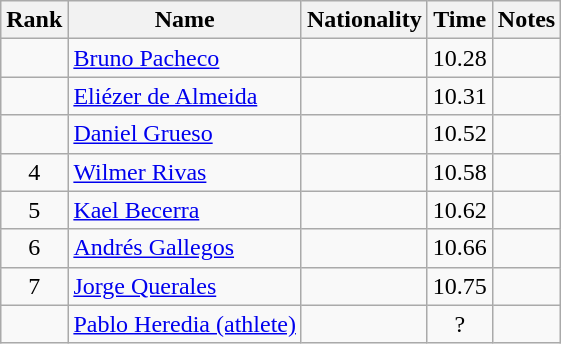<table class="wikitable sortable" style="text-align:center">
<tr>
<th>Rank</th>
<th>Name</th>
<th>Nationality</th>
<th>Time</th>
<th>Notes</th>
</tr>
<tr>
<td align=center></td>
<td align=left><a href='#'>Bruno Pacheco</a></td>
<td align=left></td>
<td>10.28</td>
<td></td>
</tr>
<tr>
<td align=center></td>
<td align=left><a href='#'>Eliézer de Almeida</a></td>
<td align=left></td>
<td>10.31</td>
<td></td>
</tr>
<tr>
<td align=center></td>
<td align=left><a href='#'>Daniel Grueso</a></td>
<td align=left></td>
<td>10.52</td>
<td></td>
</tr>
<tr>
<td align=center>4</td>
<td align=left><a href='#'>Wilmer Rivas</a></td>
<td align=left></td>
<td>10.58</td>
<td></td>
</tr>
<tr>
<td align=center>5</td>
<td align=left><a href='#'>Kael Becerra</a></td>
<td align=left></td>
<td>10.62</td>
<td></td>
</tr>
<tr>
<td align=center>6</td>
<td align=left><a href='#'>Andrés Gallegos</a></td>
<td align=left></td>
<td>10.66</td>
<td></td>
</tr>
<tr>
<td align=center>7</td>
<td align=left><a href='#'>Jorge Querales</a></td>
<td align=left></td>
<td>10.75</td>
<td></td>
</tr>
<tr>
<td align=center></td>
<td align=left><a href='#'>Pablo Heredia (athlete)</a></td>
<td align=left></td>
<td>?</td>
<td></td>
</tr>
</table>
